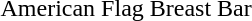<table>
<tr>
<td></td>
<td>American Flag Breast Bar</td>
</tr>
<tr>
</tr>
</table>
